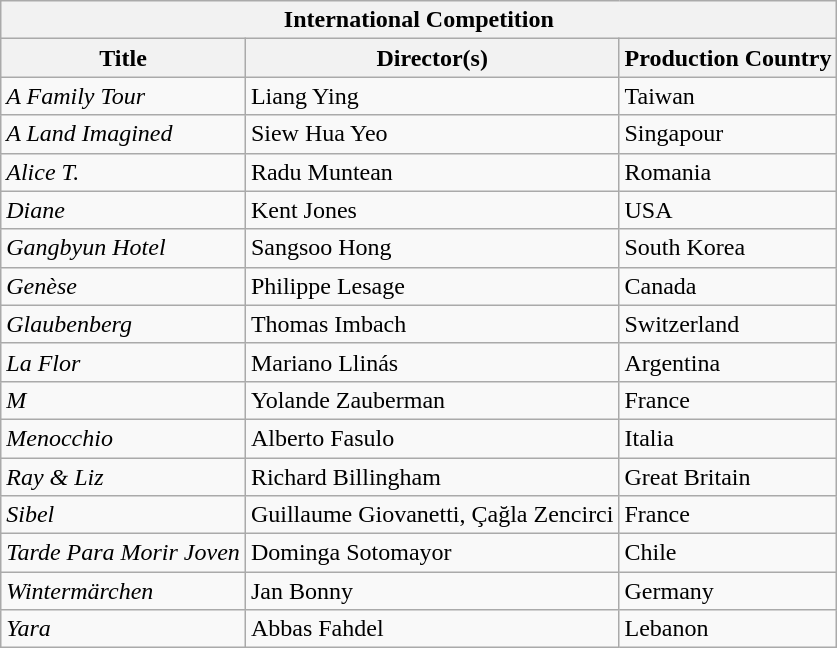<table class="wikitable">
<tr>
<th colspan="3">International Competition</th>
</tr>
<tr>
<th>Title</th>
<th>Director(s)</th>
<th>Production Country</th>
</tr>
<tr>
<td><em>A Family Tour</em></td>
<td>Liang Ying</td>
<td>Taiwan</td>
</tr>
<tr>
<td><em>A Land Imagined</em></td>
<td>Siew Hua Yeo</td>
<td>Singapour</td>
</tr>
<tr>
<td><em>Alice T.</em></td>
<td>Radu Muntean</td>
<td>Romania</td>
</tr>
<tr>
<td><em>Diane</em></td>
<td>Kent Jones</td>
<td>USA</td>
</tr>
<tr>
<td><em>Gangbyun Hotel</em></td>
<td>Sangsoo Hong</td>
<td>South Korea</td>
</tr>
<tr>
<td><em>Genèse</em></td>
<td>Philippe Lesage</td>
<td>Canada</td>
</tr>
<tr>
<td><em>Glaubenberg</em></td>
<td>Thomas Imbach</td>
<td>Switzerland</td>
</tr>
<tr>
<td><em>La Flor</em></td>
<td>Mariano Llinás</td>
<td>Argentina</td>
</tr>
<tr>
<td><em>M</em></td>
<td>Yolande Zauberman</td>
<td>France</td>
</tr>
<tr>
<td><em>Menocchio</em></td>
<td>Alberto Fasulo</td>
<td>Italia</td>
</tr>
<tr>
<td><em>Ray & Liz</em></td>
<td>Richard Billingham</td>
<td>Great Britain</td>
</tr>
<tr>
<td><em>Sibel</em></td>
<td>Guillaume Giovanetti, Çağla Zencirci</td>
<td>France</td>
</tr>
<tr>
<td><em>Tarde Para Morir Joven</em></td>
<td>Dominga Sotomayor</td>
<td>Chile</td>
</tr>
<tr>
<td><em>Wintermärchen</em></td>
<td>Jan Bonny</td>
<td>Germany</td>
</tr>
<tr>
<td><em>Yara</em></td>
<td>Abbas Fahdel</td>
<td>Lebanon</td>
</tr>
</table>
